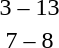<table style="text-align:center">
<tr>
<th width=200></th>
<th width=100></th>
<th width=200></th>
</tr>
<tr>
<td align=right></td>
<td>3 – 13</td>
<td align=left><strong></strong></td>
</tr>
<tr>
<td align=right></td>
<td>7 – 8</td>
<td align=left><strong></strong></td>
</tr>
</table>
